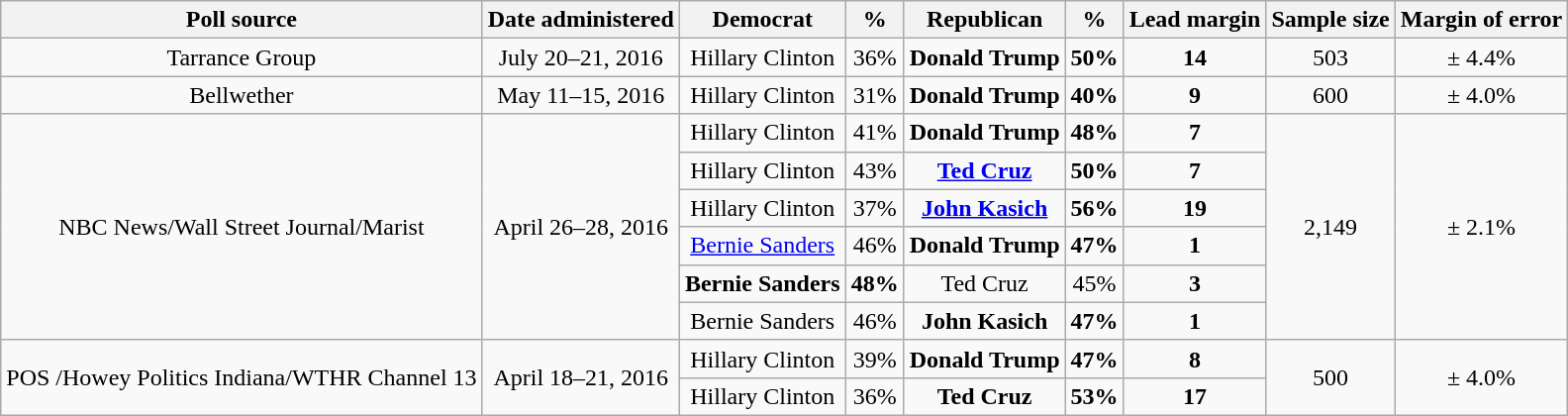<table class="wikitable" style="text-align:center;">
<tr valign=bottom>
<th>Poll source</th>
<th>Date administered</th>
<th>Democrat</th>
<th>%</th>
<th>Republican</th>
<th>%</th>
<th>Lead margin</th>
<th>Sample size</th>
<th>Margin of error</th>
</tr>
<tr>
<td>Tarrance Group</td>
<td>July 20–21, 2016</td>
<td>Hillary Clinton</td>
<td>36%</td>
<td><strong>Donald Trump</strong></td>
<td><strong>50%</strong></td>
<td><strong>14</strong></td>
<td>503</td>
<td>± 4.4%</td>
</tr>
<tr>
<td>Bellwether</td>
<td>May 11–15, 2016</td>
<td>Hillary Clinton</td>
<td>31%</td>
<td><strong>Donald Trump</strong></td>
<td><strong>40%</strong></td>
<td><strong>9</strong></td>
<td>600</td>
<td>± 4.0%</td>
</tr>
<tr>
<td rowspan=6>NBC News/Wall Street Journal/Marist</td>
<td rowspan=6>April 26–28, 2016</td>
<td>Hillary Clinton</td>
<td>41%</td>
<td><strong>Donald Trump</strong></td>
<td><strong>48%</strong></td>
<td><strong>7</strong></td>
<td rowspan=6>2,149</td>
<td rowspan=6>± 2.1%</td>
</tr>
<tr>
<td>Hillary Clinton</td>
<td>43%</td>
<td><strong><a href='#'>Ted Cruz</a></strong></td>
<td><strong>50%</strong></td>
<td><strong>7</strong></td>
</tr>
<tr>
<td>Hillary Clinton</td>
<td>37%</td>
<td><strong><a href='#'>John Kasich</a></strong></td>
<td><strong>56%</strong></td>
<td><strong>19</strong></td>
</tr>
<tr>
<td><a href='#'>Bernie Sanders</a></td>
<td>46%</td>
<td><strong>Donald Trump</strong></td>
<td><strong>47%</strong></td>
<td><strong>1</strong></td>
</tr>
<tr>
<td><strong>Bernie Sanders</strong></td>
<td><strong>48%</strong></td>
<td>Ted Cruz</td>
<td>45%</td>
<td><strong>3</strong></td>
</tr>
<tr>
<td>Bernie Sanders</td>
<td>46%</td>
<td><strong>John Kasich</strong></td>
<td><strong>47%</strong></td>
<td><strong>1</strong></td>
</tr>
<tr>
<td rowspan=2>POS /Howey Politics Indiana/WTHR Channel 13 </td>
<td rowspan=2>April 18–21, 2016</td>
<td>Hillary Clinton</td>
<td>39%</td>
<td><strong>Donald Trump</strong></td>
<td><strong>47%</strong></td>
<td><strong>8</strong></td>
<td rowspan=2>500</td>
<td rowspan=2>± 4.0%</td>
</tr>
<tr>
<td>Hillary Clinton</td>
<td>36%</td>
<td><strong>Ted Cruz</strong></td>
<td><strong>53%</strong></td>
<td><strong>17</strong></td>
</tr>
</table>
